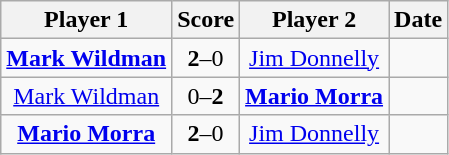<table class="wikitable" style="text-align: center">
<tr>
<th>Player 1</th>
<th>Score</th>
<th>Player 2</th>
<th>Date</th>
</tr>
<tr>
<td> <strong><a href='#'>Mark Wildman</a></strong></td>
<td><strong>2</strong>–0</td>
<td> <a href='#'>Jim Donnelly</a></td>
<td></td>
</tr>
<tr>
<td> <a href='#'>Mark Wildman</a></td>
<td>0–<strong>2</strong></td>
<td> <strong><a href='#'>Mario Morra</a></strong></td>
<td></td>
</tr>
<tr>
<td> <strong><a href='#'>Mario Morra</a></strong></td>
<td><strong>2</strong>–0</td>
<td> <a href='#'>Jim Donnelly</a></td>
<td></td>
</tr>
</table>
